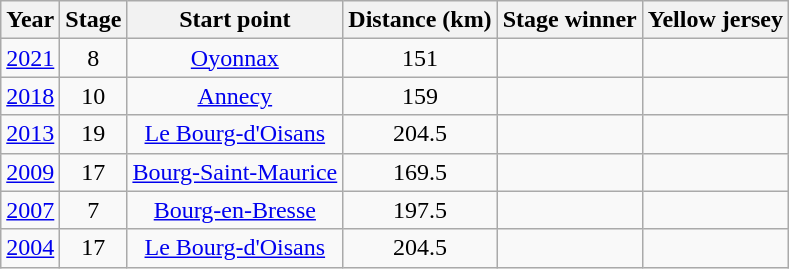<table class="wikitable" style="text-align: center;">
<tr>
<th>Year</th>
<th>Stage</th>
<th>Start point</th>
<th>Distance (km)</th>
<th>Stage winner</th>
<th>Yellow jersey</th>
</tr>
<tr>
<td><a href='#'>2021</a></td>
<td>8</td>
<td><a href='#'>Oyonnax</a></td>
<td>151</td>
<td align=left></td>
<td align=left></td>
</tr>
<tr>
<td><a href='#'>2018</a></td>
<td>10</td>
<td><a href='#'>Annecy</a></td>
<td>159</td>
<td align=left></td>
<td align=left></td>
</tr>
<tr>
<td><a href='#'>2013</a></td>
<td>19</td>
<td><a href='#'>Le Bourg-d'Oisans</a></td>
<td>204.5</td>
<td align=left></td>
<td align=left></td>
</tr>
<tr>
<td><a href='#'>2009</a></td>
<td>17</td>
<td><a href='#'>Bourg-Saint-Maurice</a></td>
<td>169.5</td>
<td align=left></td>
<td align=left></td>
</tr>
<tr>
<td><a href='#'>2007</a></td>
<td>7</td>
<td><a href='#'>Bourg-en-Bresse</a></td>
<td>197.5</td>
<td align=left></td>
<td align=left></td>
</tr>
<tr>
<td><a href='#'>2004</a></td>
<td>17</td>
<td><a href='#'>Le Bourg-d'Oisans</a></td>
<td>204.5</td>
<td align=left><s></s></td>
<td align=left><s></s></td>
</tr>
</table>
